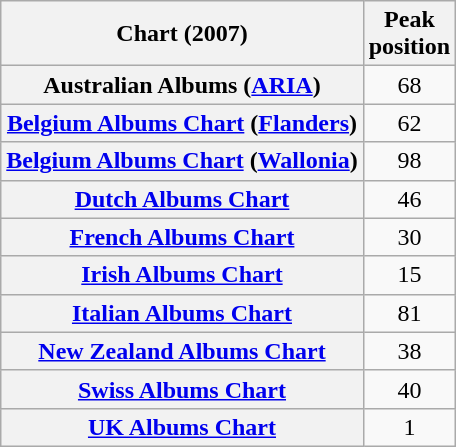<table class="wikitable sortable plainrowheaders" style="text-align:center">
<tr>
<th>Chart (2007)</th>
<th>Peak<br>position</th>
</tr>
<tr>
<th scope="row">Australian Albums (<a href='#'>ARIA</a>)</th>
<td>68</td>
</tr>
<tr>
<th scope="row"><a href='#'>Belgium Albums Chart</a> (<a href='#'>Flanders</a>)</th>
<td>62</td>
</tr>
<tr>
<th scope="row"><a href='#'>Belgium Albums Chart</a> (<a href='#'>Wallonia</a>)</th>
<td>98</td>
</tr>
<tr>
<th scope="row"><a href='#'>Dutch Albums Chart</a></th>
<td>46</td>
</tr>
<tr>
<th scope="row"><a href='#'>French Albums Chart</a></th>
<td>30</td>
</tr>
<tr>
<th scope="row"><a href='#'>Irish Albums Chart</a></th>
<td>15</td>
</tr>
<tr>
<th scope="row"><a href='#'>Italian Albums Chart</a></th>
<td>81</td>
</tr>
<tr>
<th scope="row"><a href='#'>New Zealand Albums Chart</a></th>
<td>38</td>
</tr>
<tr>
<th scope="row"><a href='#'>Swiss Albums Chart</a></th>
<td>40</td>
</tr>
<tr>
<th scope="row"><a href='#'>UK Albums Chart</a></th>
<td>1</td>
</tr>
</table>
